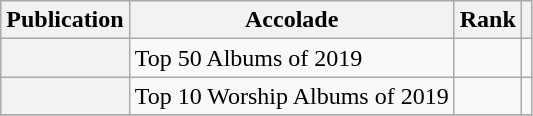<table class="sortable wikitable plainrowheaders  mw-collapsible">
<tr>
<th scope="col">Publication</th>
<th scope="col" class="unsortable">Accolade</th>
<th scope="col">Rank</th>
<th scope="col" class="unsortable"></th>
</tr>
<tr>
<th scope="row"><em></em></th>
<td>Top 50 Albums of 2019</td>
<td></td>
<td></td>
</tr>
<tr>
<th scope="row"><em></em></th>
<td>Top 10 Worship Albums of 2019</td>
<td></td>
<td></td>
</tr>
<tr>
</tr>
</table>
